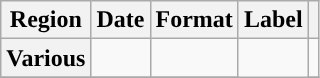<table class="wikitable plainrowheaders">
<tr>
<th scope="col">Region</th>
<th scope="col">Date</th>
<th scope="col">Format</th>
<th scope="col">Label</th>
<th scope="col"></th>
</tr>
<tr>
<th scope="row">Various</th>
<td></td>
<td></td>
<td rowspan="3"></td>
<td></td>
</tr>
<tr>
</tr>
</table>
